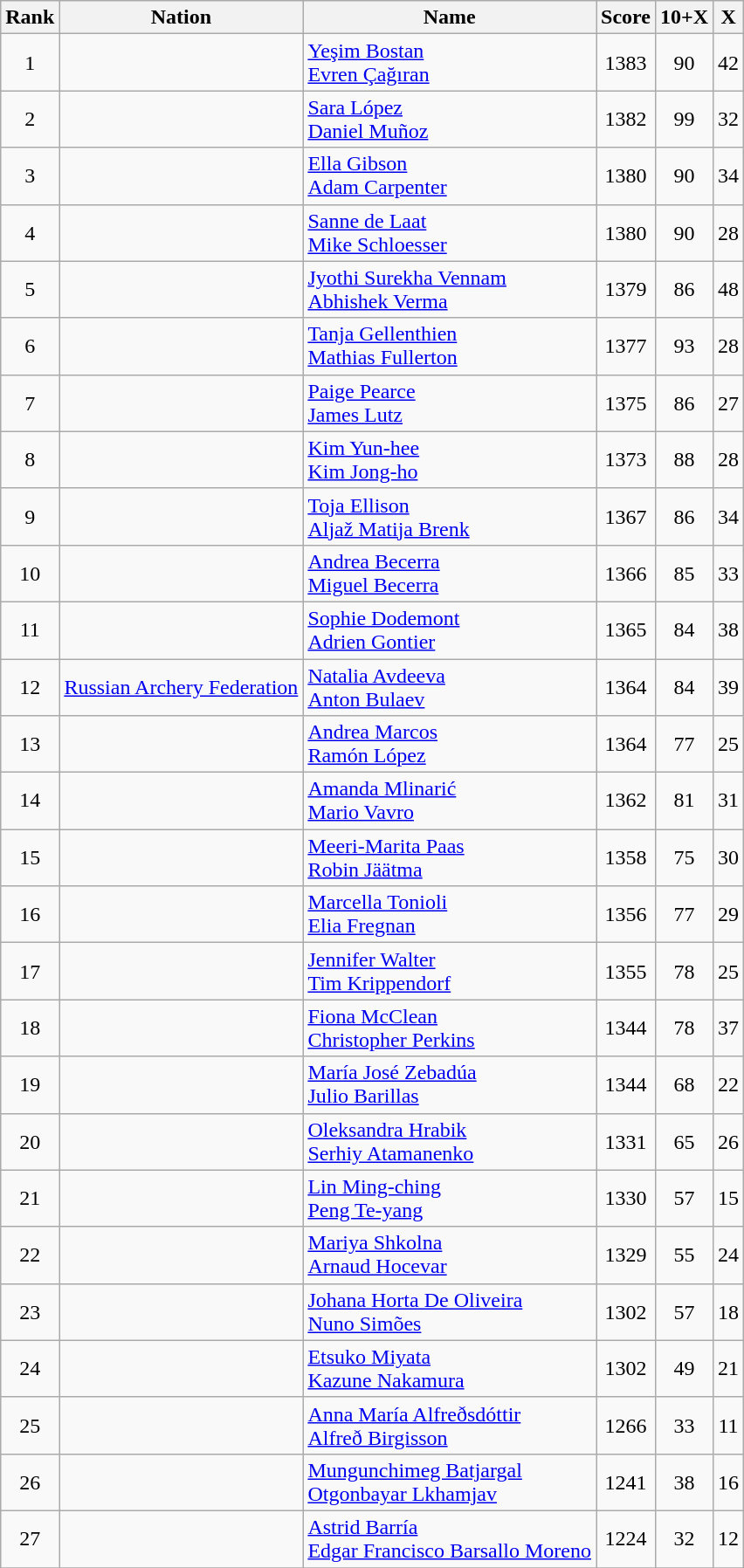<table class="wikitable sortable" style="text-align:center">
<tr>
<th>Rank</th>
<th>Nation</th>
<th>Name</th>
<th>Score</th>
<th>10+X</th>
<th>X</th>
</tr>
<tr>
<td>1</td>
<td align=left></td>
<td align=left><a href='#'>Yeşim Bostan</a> <br> <a href='#'>Evren Çağıran</a></td>
<td>1383</td>
<td>90</td>
<td>42</td>
</tr>
<tr>
<td>2</td>
<td align=left></td>
<td align=left><a href='#'>Sara López</a> <br> <a href='#'>Daniel Muñoz</a></td>
<td>1382</td>
<td>99</td>
<td>32</td>
</tr>
<tr>
<td>3</td>
<td align=left></td>
<td align=left><a href='#'>Ella Gibson</a> <br> <a href='#'>Adam Carpenter</a></td>
<td>1380</td>
<td>90</td>
<td>34</td>
</tr>
<tr>
<td>4</td>
<td align=left></td>
<td align=left><a href='#'>Sanne de Laat</a> <br> <a href='#'>Mike Schloesser</a></td>
<td>1380</td>
<td>90</td>
<td>28</td>
</tr>
<tr>
<td>5</td>
<td align=left></td>
<td align=left><a href='#'>Jyothi Surekha Vennam</a> <br> <a href='#'>Abhishek Verma</a></td>
<td>1379</td>
<td>86</td>
<td>48</td>
</tr>
<tr>
<td>6</td>
<td align=left></td>
<td align=left><a href='#'>Tanja Gellenthien</a> <br> <a href='#'>Mathias Fullerton</a></td>
<td>1377</td>
<td>93</td>
<td>28</td>
</tr>
<tr>
<td>7</td>
<td align=left></td>
<td align=left><a href='#'>Paige Pearce</a> <br> <a href='#'>James Lutz</a></td>
<td>1375</td>
<td>86</td>
<td>27</td>
</tr>
<tr>
<td>8</td>
<td align=left></td>
<td align=left><a href='#'>Kim Yun-hee</a> <br> <a href='#'>Kim Jong-ho</a></td>
<td>1373</td>
<td>88</td>
<td>28</td>
</tr>
<tr>
<td>9</td>
<td align=left></td>
<td align=left><a href='#'>Toja Ellison</a> <br> <a href='#'>Aljaž Matija Brenk</a></td>
<td>1367</td>
<td>86</td>
<td>34</td>
</tr>
<tr>
<td>10</td>
<td align=left></td>
<td align=left><a href='#'>Andrea Becerra</a> <br> <a href='#'>Miguel Becerra</a></td>
<td>1366</td>
<td>85</td>
<td>33</td>
</tr>
<tr>
<td>11</td>
<td align=left></td>
<td align=left><a href='#'>Sophie Dodemont</a> <br> <a href='#'>Adrien Gontier</a></td>
<td>1365</td>
<td>84</td>
<td>38</td>
</tr>
<tr>
<td>12</td>
<td align=left><a href='#'>Russian Archery Federation</a></td>
<td align=left><a href='#'>Natalia Avdeeva</a> <br> <a href='#'>Anton Bulaev</a></td>
<td>1364</td>
<td>84</td>
<td>39</td>
</tr>
<tr>
<td>13</td>
<td align=left></td>
<td align=left><a href='#'>Andrea Marcos</a> <br> <a href='#'>Ramón López</a></td>
<td>1364</td>
<td>77</td>
<td>25</td>
</tr>
<tr>
<td>14</td>
<td align=left></td>
<td align=left><a href='#'>Amanda Mlinarić</a> <br> <a href='#'>Mario Vavro</a></td>
<td>1362</td>
<td>81</td>
<td>31</td>
</tr>
<tr>
<td>15</td>
<td align=left></td>
<td align=left><a href='#'>Meeri-Marita Paas</a> <br> <a href='#'>Robin Jäätma</a></td>
<td>1358</td>
<td>75</td>
<td>30</td>
</tr>
<tr>
<td>16</td>
<td align=left></td>
<td align=left><a href='#'>Marcella Tonioli</a> <br> <a href='#'>Elia Fregnan</a></td>
<td>1356</td>
<td>77</td>
<td>29</td>
</tr>
<tr>
<td>17</td>
<td align=left></td>
<td align=left><a href='#'>Jennifer Walter</a> <br> <a href='#'>Tim Krippendorf</a></td>
<td>1355</td>
<td>78</td>
<td>25</td>
</tr>
<tr>
<td>18</td>
<td align=left></td>
<td align=left><a href='#'>Fiona McClean</a> <br> <a href='#'>Christopher Perkins</a></td>
<td>1344</td>
<td>78</td>
<td>37</td>
</tr>
<tr>
<td>19</td>
<td align=left></td>
<td align=left><a href='#'>María José Zebadúa</a> <br> <a href='#'>Julio Barillas</a></td>
<td>1344</td>
<td>68</td>
<td>22</td>
</tr>
<tr>
<td>20</td>
<td align=left></td>
<td align=left><a href='#'>Oleksandra Hrabik</a> <br> <a href='#'>Serhiy Atamanenko</a></td>
<td>1331</td>
<td>65</td>
<td>26</td>
</tr>
<tr>
<td>21</td>
<td align=left></td>
<td align=left><a href='#'>Lin Ming-ching</a> <br> <a href='#'>Peng Te-yang</a></td>
<td>1330</td>
<td>57</td>
<td>15</td>
</tr>
<tr>
<td>22</td>
<td align=left></td>
<td align=left><a href='#'>Mariya Shkolna</a> <br> <a href='#'>Arnaud Hocevar</a></td>
<td>1329</td>
<td>55</td>
<td>24</td>
</tr>
<tr>
<td>23</td>
<td align=left></td>
<td align=left><a href='#'>Johana Horta De Oliveira</a> <br> <a href='#'>Nuno Simões</a></td>
<td>1302</td>
<td>57</td>
<td>18</td>
</tr>
<tr>
<td>24</td>
<td align=left></td>
<td align=left><a href='#'>Etsuko Miyata</a> <br> <a href='#'>Kazune Nakamura</a></td>
<td>1302</td>
<td>49</td>
<td>21</td>
</tr>
<tr>
<td>25</td>
<td align=left></td>
<td align=left><a href='#'>Anna María Alfreðsdóttir</a> <br> <a href='#'>Alfreð Birgisson</a></td>
<td>1266</td>
<td>33</td>
<td>11</td>
</tr>
<tr>
<td>26</td>
<td align=left></td>
<td align=left><a href='#'>Mungunchimeg Batjargal</a> <br> <a href='#'>Otgonbayar Lkhamjav</a></td>
<td>1241</td>
<td>38</td>
<td>16</td>
</tr>
<tr>
<td>27</td>
<td align=left></td>
<td align=left><a href='#'>Astrid Barría</a> <br> <a href='#'>Edgar Francisco Barsallo Moreno</a></td>
<td>1224</td>
<td>32</td>
<td>12</td>
</tr>
<tr>
</tr>
</table>
